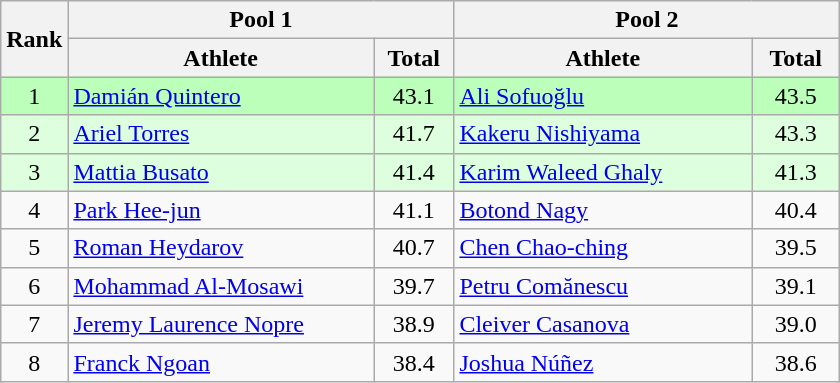<table class="wikitable" style="text-align:center;">
<tr>
<th rowspan=2>Rank</th>
<th colspan=2 width=250>Pool 1</th>
<th colspan=2 width=250>Pool 2</th>
</tr>
<tr>
<th>Athlete</th>
<th>Total</th>
<th>Athlete</th>
<th>Total</th>
</tr>
<tr bgcolor=bbffbb>
<td>1</td>
<td align=left> <a href='#'>Damián Quintero</a></td>
<td>43.1</td>
<td align=left> <a href='#'>Ali Sofuoğlu</a></td>
<td>43.5</td>
</tr>
<tr bgcolor=ddffdd>
<td>2</td>
<td align=left> <a href='#'>Ariel Torres</a></td>
<td>41.7</td>
<td align=left> <a href='#'>Kakeru Nishiyama</a></td>
<td>43.3</td>
</tr>
<tr bgcolor=ddffdd>
<td>3</td>
<td align=left> <a href='#'>Mattia Busato</a></td>
<td>41.4</td>
<td align=left> <a href='#'>Karim Waleed Ghaly</a></td>
<td>41.3</td>
</tr>
<tr>
<td>4</td>
<td align=left> <a href='#'>Park Hee-jun</a></td>
<td>41.1</td>
<td align=left> <a href='#'>Botond Nagy</a></td>
<td>40.4</td>
</tr>
<tr>
<td>5</td>
<td align=left> <a href='#'>Roman Heydarov</a></td>
<td>40.7</td>
<td align=left> <a href='#'>Chen Chao-ching</a></td>
<td>39.5</td>
</tr>
<tr>
<td>6</td>
<td align=left> <a href='#'>Mohammad Al-Mosawi</a></td>
<td>39.7</td>
<td align=left> <a href='#'>Petru Comănescu</a></td>
<td>39.1</td>
</tr>
<tr>
<td>7</td>
<td align=left> <a href='#'>Jeremy Laurence Nopre</a></td>
<td>38.9</td>
<td align=left> <a href='#'>Cleiver Casanova</a></td>
<td>39.0</td>
</tr>
<tr>
<td>8</td>
<td align=left> <a href='#'>Franck Ngoan</a></td>
<td>38.4</td>
<td align=left> <a href='#'>Joshua Núñez</a></td>
<td>38.6</td>
</tr>
</table>
